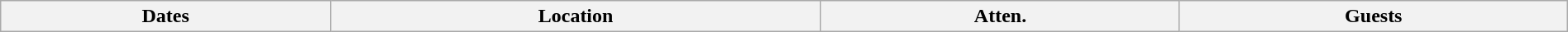<table class="wikitable" width="100%">
<tr>
<th>Dates</th>
<th>Location</th>
<th>Atten.</th>
<th>Guests<br>



</th>
</tr>
</table>
